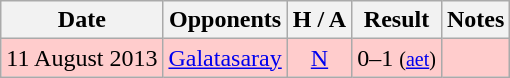<table class="wikitable" style="text-align:center">
<tr>
<th>Date</th>
<th>Opponents</th>
<th>H / A</th>
<th>Result</th>
<th>Notes</th>
</tr>
<tr bgcolor="#FFCCCC">
<td>11 August 2013</td>
<td><a href='#'>Galatasaray</a></td>
<td><a href='#'>N</a></td>
<td>0–1 <small>(<a href='#'>aet</a>)</small></td>
<td></td>
</tr>
</table>
